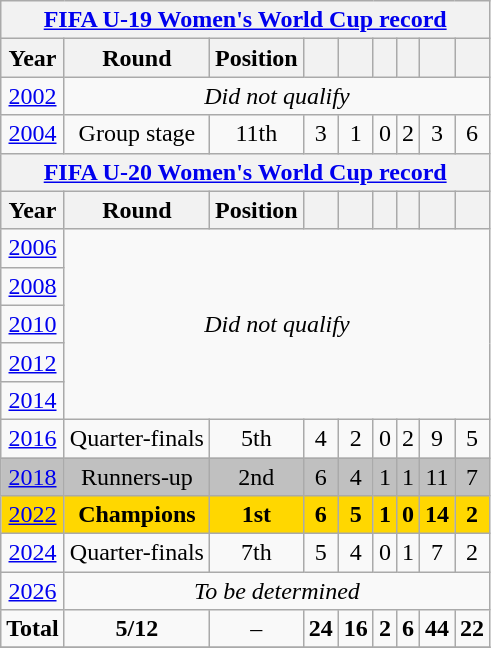<table class="wikitable" style="text-align: center;">
<tr>
<th colspan=9><a href='#'>FIFA U-19 Women's World Cup record</a></th>
</tr>
<tr>
<th>Year</th>
<th>Round</th>
<th>Position</th>
<th></th>
<th></th>
<th></th>
<th></th>
<th></th>
<th></th>
</tr>
<tr>
<td> <a href='#'>2002</a></td>
<td colspan=8><em>Did not qualify</em></td>
</tr>
<tr>
<td> <a href='#'>2004</a></td>
<td>Group stage</td>
<td>11th</td>
<td>3</td>
<td>1</td>
<td>0</td>
<td>2</td>
<td>3</td>
<td>6</td>
</tr>
<tr>
<th colspan=9><a href='#'>FIFA U-20 Women's World Cup record</a></th>
</tr>
<tr>
<th>Year</th>
<th>Round</th>
<th>Position</th>
<th></th>
<th></th>
<th></th>
<th></th>
<th></th>
<th></th>
</tr>
<tr>
<td> <a href='#'>2006</a></td>
<td rowspan=5 colspan=8><em>Did not qualify</em></td>
</tr>
<tr>
<td> <a href='#'>2008</a></td>
</tr>
<tr>
<td> <a href='#'>2010</a></td>
</tr>
<tr>
<td> <a href='#'>2012</a></td>
</tr>
<tr>
<td> <a href='#'>2014</a></td>
</tr>
<tr>
<td> <a href='#'>2016</a></td>
<td>Quarter-finals</td>
<td>5th</td>
<td>4</td>
<td>2</td>
<td>0</td>
<td>2</td>
<td>9</td>
<td>5</td>
</tr>
<tr style="background:silver;">
<td> <a href='#'>2018</a></td>
<td>Runners-up</td>
<td>2nd</td>
<td>6</td>
<td>4</td>
<td>1</td>
<td>1</td>
<td>11</td>
<td>7</td>
</tr>
<tr style="background:gold;">
<td> <a href='#'>2022</a></td>
<td><strong>Champions</strong></td>
<td><strong>1st</strong></td>
<td><strong>6</strong></td>
<td><strong>5</strong></td>
<td><strong>1</strong></td>
<td><strong>0</strong></td>
<td><strong>14</strong></td>
<td><strong>2</strong></td>
</tr>
<tr>
<td> <a href='#'>2024</a></td>
<td>Quarter-finals</td>
<td>7th</td>
<td>5</td>
<td>4</td>
<td>0</td>
<td>1</td>
<td>7</td>
<td>2</td>
</tr>
<tr>
<td> <a href='#'>2026</a></td>
<td colspan=8><em>To be determined</em></td>
</tr>
<tr>
<td><strong>Total</strong></td>
<td><strong>5/12</strong></td>
<td>–</td>
<td><strong>24</strong></td>
<td><strong>16</strong></td>
<td><strong>2</strong></td>
<td><strong>6</strong></td>
<td><strong>44</strong></td>
<td><strong>22</strong></td>
</tr>
<tr>
</tr>
</table>
